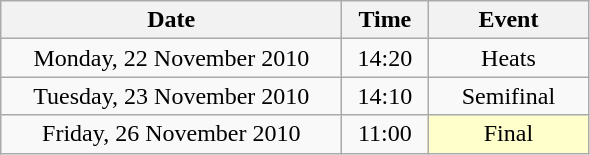<table class = "wikitable" style="text-align:center;">
<tr>
<th width=220>Date</th>
<th width=50>Time</th>
<th width=100>Event</th>
</tr>
<tr>
<td>Monday, 22 November 2010</td>
<td>14:20</td>
<td>Heats</td>
</tr>
<tr>
<td>Tuesday, 23 November 2010</td>
<td>14:10</td>
<td>Semifinal</td>
</tr>
<tr>
<td>Friday, 26 November 2010</td>
<td>11:00</td>
<td bgcolor=ffffcc>Final</td>
</tr>
</table>
